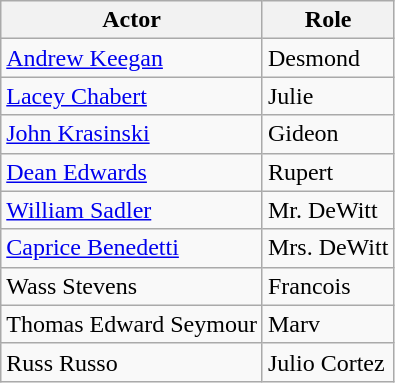<table class="wikitable">
<tr>
<th>Actor</th>
<th>Role</th>
</tr>
<tr>
<td><a href='#'>Andrew Keegan</a></td>
<td>Desmond</td>
</tr>
<tr>
<td><a href='#'>Lacey Chabert</a></td>
<td>Julie</td>
</tr>
<tr>
<td><a href='#'>John Krasinski</a></td>
<td>Gideon</td>
</tr>
<tr>
<td><a href='#'>Dean Edwards</a></td>
<td>Rupert</td>
</tr>
<tr>
<td><a href='#'>William Sadler</a></td>
<td>Mr. DeWitt</td>
</tr>
<tr>
<td><a href='#'>Caprice Benedetti</a></td>
<td>Mrs. DeWitt</td>
</tr>
<tr>
<td>Wass Stevens</td>
<td>Francois</td>
</tr>
<tr>
<td>Thomas Edward Seymour</td>
<td>Marv</td>
</tr>
<tr>
<td>Russ Russo</td>
<td>Julio Cortez</td>
</tr>
</table>
